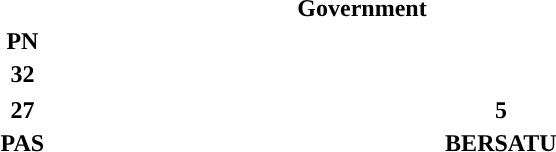<table style="width:40em;">
<tr style="text-align:center;">
<td colspan="2" style="color:"><strong>Government</strong></td>
</tr>
<tr style="text-align:center;">
<td style="color:"><strong>PN</strong></td>
</tr>
<tr style="text-align:center;">
<td style="background:"><strong>32</strong></td>
</tr>
<tr>
</tr>
<tr style="text-align:center;">
<td style="background:"><strong>27</strong></td>
<td style="background:"><strong>5</strong></td>
</tr>
<tr style="text-align:center;">
<td style="color:"><strong>PAS</strong></td>
<td style="color:"><strong>BERSATU</strong></td>
</tr>
</table>
